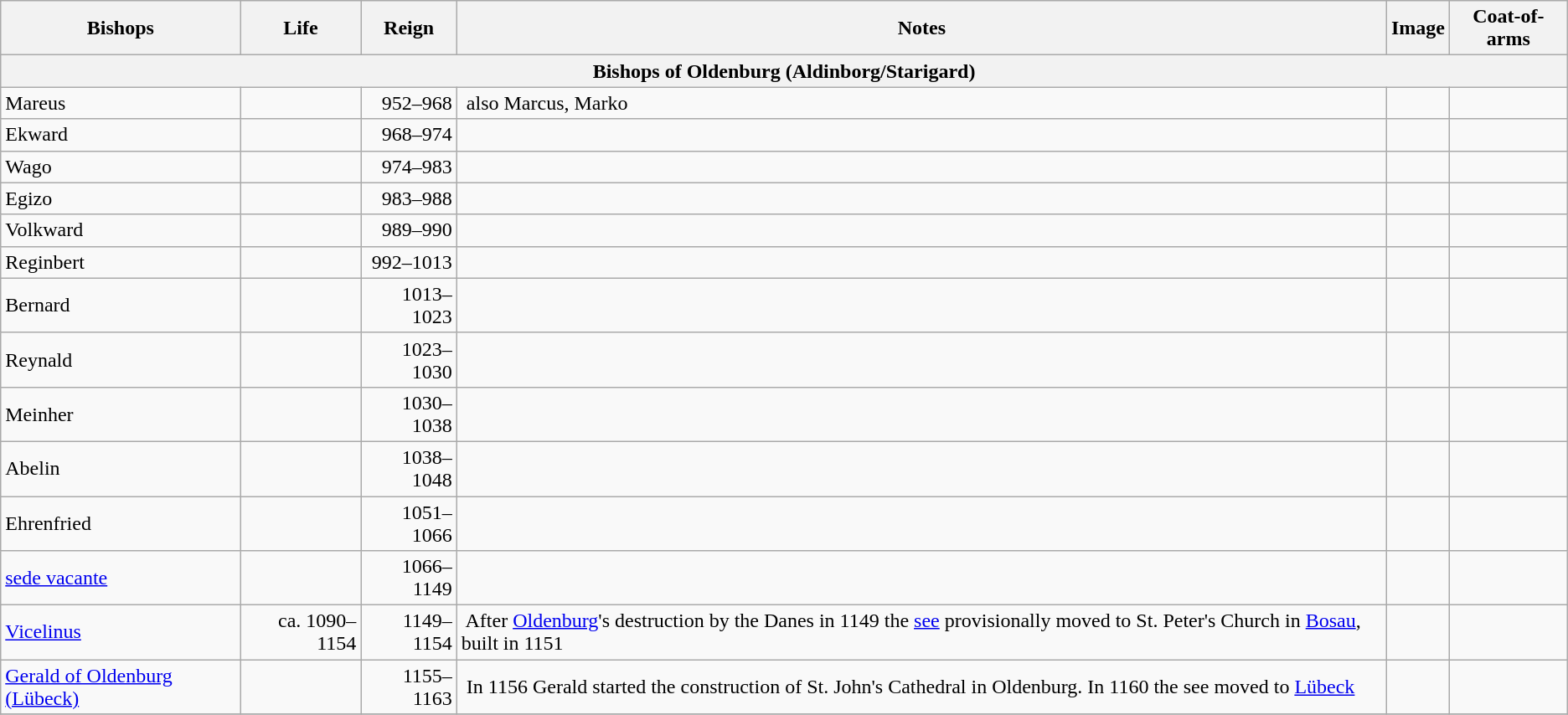<table class="wikitable toptextcells">
<tr class="hintergrundfarbe5">
<th>Bishops</th>
<th>Life</th>
<th>Reign</th>
<th>Notes</th>
<th>Image</th>
<th>Coat-of-arms</th>
</tr>
<tr>
<th colspan=6 align="center">Bishops of Oldenburg (Aldinborg/Starigard)</th>
</tr>
<tr>
<td>Mareus</td>
<td align="right"></td>
<td align="right">952–968</td>
<td align="left"> also Marcus, Marko</td>
<td align="left"></td>
<td align="left"></td>
</tr>
<tr>
<td>Ekward</td>
<td align="right"></td>
<td align="right">968–974</td>
<td align="left"> </td>
<td align="left"></td>
<td align="left"></td>
</tr>
<tr>
<td>Wago</td>
<td align="right"></td>
<td align="right">974–983</td>
<td align="left"> </td>
<td align="left"></td>
<td align="left"></td>
</tr>
<tr>
<td>Egizo</td>
<td align="right"></td>
<td align="right">983–988</td>
<td align="left"> </td>
<td align="left"></td>
<td align="left"></td>
</tr>
<tr>
<td>Volkward</td>
<td align="right"></td>
<td align="right">989–990</td>
<td align="left"> </td>
<td align="left"></td>
<td align="left"></td>
</tr>
<tr>
<td>Reginbert</td>
<td align="right"></td>
<td align="right">992–1013</td>
<td align="left"> </td>
<td align="left"></td>
<td align="left"></td>
</tr>
<tr>
<td>Bernard</td>
<td align="right"></td>
<td align="right">1013–1023</td>
<td align="left"> </td>
<td align="left"></td>
<td align="left"></td>
</tr>
<tr>
<td>Reynald</td>
<td align="right"></td>
<td align="right">1023–1030</td>
<td align="left"> </td>
<td align="left"></td>
<td align="left"></td>
</tr>
<tr>
<td>Meinher</td>
<td align="right"></td>
<td align="right">1030–1038</td>
<td align="left"> </td>
<td align="left"></td>
<td align="left"></td>
</tr>
<tr>
<td>Abelin</td>
<td align="right"></td>
<td align="right">1038–1048</td>
<td align="left"> </td>
<td align="left"></td>
<td align="left"></td>
</tr>
<tr>
<td>Ehrenfried</td>
<td align="right"></td>
<td align="right">1051–1066</td>
<td align="left"> </td>
<td align="left"></td>
<td align="left"></td>
</tr>
<tr>
<td><a href='#'>sede vacante</a></td>
<td align="right"></td>
<td align="right">1066–1149</td>
<td align="left"> </td>
<td align="left"></td>
<td align="left"></td>
</tr>
<tr>
<td><a href='#'>Vicelinus</a></td>
<td align="right">ca. 1090–1154</td>
<td align="right">1149–1154</td>
<td align="left"> After <a href='#'>Oldenburg</a>'s destruction by the Danes in 1149 the <a href='#'>see</a> provisionally moved to St. Peter's Church in <a href='#'>Bosau</a>, built in 1151</td>
<td align="left"></td>
<td align="left"></td>
</tr>
<tr>
<td><a href='#'>Gerald of Oldenburg (Lübeck)</a></td>
<td align="right"></td>
<td align="right">1155–1163</td>
<td align="left"> In 1156 Gerald started the construction of St. John's Cathedral in Oldenburg. In 1160 the see moved to <a href='#'>Lübeck</a></td>
<td align="left"></td>
<td align="left"></td>
</tr>
<tr>
</tr>
</table>
